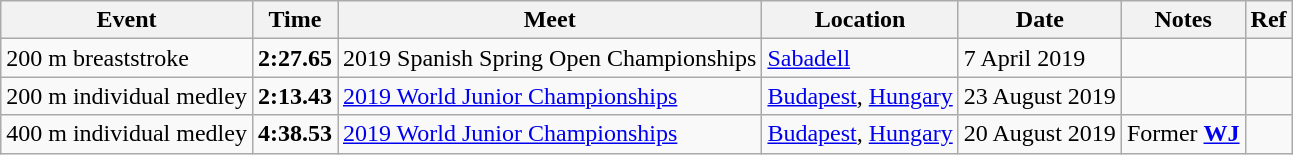<table class="wikitable">
<tr>
<th>Event</th>
<th>Time</th>
<th>Meet</th>
<th>Location</th>
<th>Date</th>
<th>Notes</th>
<th>Ref</th>
</tr>
<tr>
<td>200 m breaststroke</td>
<td style="text-align:center;"><strong>2:27.65</strong></td>
<td>2019 Spanish Spring Open Championships</td>
<td><a href='#'>Sabadell</a></td>
<td>7 April 2019</td>
<td></td>
<td></td>
</tr>
<tr>
<td>200 m individual medley</td>
<td style="text-align:center;"><strong>2:13.43</strong></td>
<td><a href='#'>2019 World Junior Championships</a></td>
<td><a href='#'>Budapest</a>, <a href='#'>Hungary</a></td>
<td>23 August 2019</td>
<td></td>
<td></td>
</tr>
<tr>
<td>400 m individual medley</td>
<td style="text-align:center;"><strong>4:38.53</strong></td>
<td><a href='#'>2019 World Junior Championships</a></td>
<td><a href='#'>Budapest</a>, <a href='#'>Hungary</a></td>
<td>20 August 2019</td>
<td>Former <strong><a href='#'>WJ</a></strong></td>
<td></td>
</tr>
</table>
